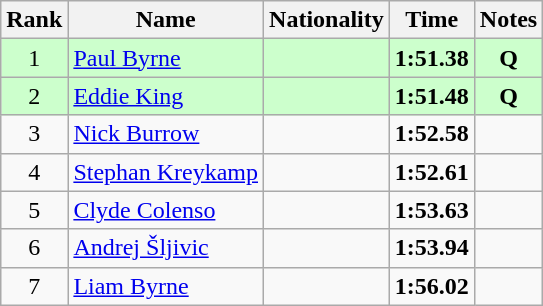<table class="wikitable sortable" style="text-align:center">
<tr>
<th>Rank</th>
<th>Name</th>
<th>Nationality</th>
<th>Time</th>
<th>Notes</th>
</tr>
<tr bgcolor=ccffcc>
<td>1</td>
<td align=left><a href='#'>Paul Byrne</a></td>
<td align=left></td>
<td><strong>1:51.38</strong></td>
<td><strong>Q</strong></td>
</tr>
<tr bgcolor=ccffcc>
<td>2</td>
<td align=left><a href='#'>Eddie King</a></td>
<td align=left></td>
<td><strong>1:51.48</strong></td>
<td><strong>Q</strong></td>
</tr>
<tr>
<td>3</td>
<td align=left><a href='#'>Nick Burrow</a></td>
<td align=left></td>
<td><strong>1:52.58</strong></td>
<td></td>
</tr>
<tr>
<td>4</td>
<td align=left><a href='#'>Stephan Kreykamp</a></td>
<td align=left></td>
<td><strong>1:52.61</strong></td>
<td></td>
</tr>
<tr>
<td>5</td>
<td align=left><a href='#'>Clyde Colenso</a></td>
<td align=left></td>
<td><strong>1:53.63</strong></td>
<td></td>
</tr>
<tr>
<td>6</td>
<td align=left><a href='#'>Andrej Šljivic</a></td>
<td align=left></td>
<td><strong>1:53.94</strong></td>
<td></td>
</tr>
<tr>
<td>7</td>
<td align=left><a href='#'>Liam Byrne</a></td>
<td align=left></td>
<td><strong>1:56.02</strong></td>
<td></td>
</tr>
</table>
